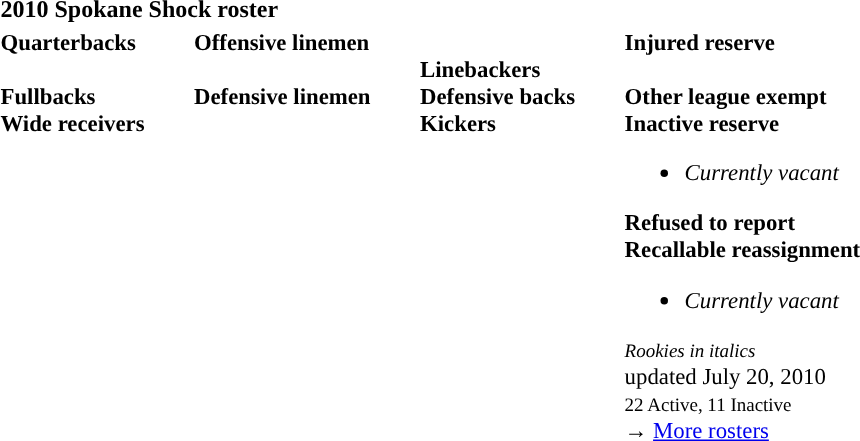<table class="toccolours" style="text-align: left;">
<tr>
<th colspan="7"><strong>2010 Spokane Shock roster</strong></th>
</tr>
<tr>
<td style="font-size: 95%;" valign="top"><strong>Quarterbacks</strong><br>
<br><strong>Fullbacks</strong>
<br><strong>Wide receivers</strong>




</td>
<td style="width: 25px;"></td>
<td style="font-size: 95%;" valign="top"><strong>Offensive linemen</strong><br>

<br><strong>Defensive linemen</strong>



</td>
<td style="width: 25px;"></td>
<td style="font-size: 95%;" valign="top"><br><strong>Linebackers</strong>

<br><strong>Defensive backs</strong>



<br><strong>Kickers</strong>
</td>
<td style="width: 25px;"></td>
<td style="font-size: 95%;" valign="top"><strong>Injured reserve</strong><br>






<br><strong>Other league exempt</strong>


<br><strong>Inactive reserve</strong><ul><li><em>Currently vacant</em></li></ul><strong>Refused to report</strong>
<br><strong>Recallable reassignment</strong><ul><li><em>Currently vacant</em></li></ul><small><em>Rookies in italics</em></small><br>
<span></span> updated July 20, 2010<br>
<small>22 Active, 11 Inactive</small><br>→ <a href='#'>More rosters</a></td>
</tr>
<tr>
</tr>
</table>
